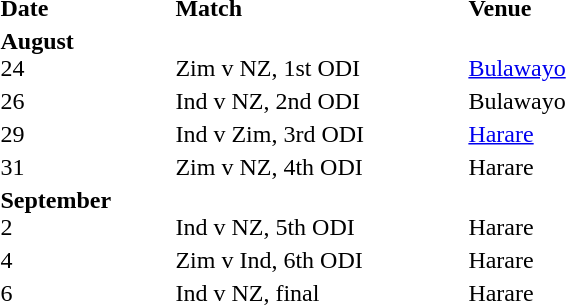<table width=33%>
<tr>
<th align="left">Date</th>
<th align="left">Match</th>
<th align="left">Venue</th>
</tr>
<tr>
<td><strong>August</strong><br>24</td>
<td><br>Zim v NZ, 1st ODI</td>
<td><br><a href='#'>Bulawayo</a></td>
</tr>
<tr>
<td>26</td>
<td>Ind v NZ, 2nd ODI</td>
<td>Bulawayo</td>
</tr>
<tr>
<td>29</td>
<td>Ind v Zim, 3rd ODI</td>
<td><a href='#'>Harare</a></td>
</tr>
<tr>
<td>31</td>
<td>Zim v NZ, 4th ODI</td>
<td>Harare</td>
</tr>
<tr>
<td><strong>September</strong><br>2</td>
<td><br>Ind v NZ, 5th ODI</td>
<td><br>Harare</td>
</tr>
<tr>
<td>4</td>
<td>Zim v Ind, 6th ODI</td>
<td>Harare</td>
</tr>
<tr>
<td>6</td>
<td>Ind v NZ, final</td>
<td>Harare</td>
</tr>
</table>
